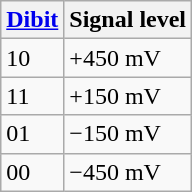<table class=wikitable>
<tr>
<th><a href='#'>Dibit</a></th>
<th>Signal level</th>
</tr>
<tr>
<td>10</td>
<td>+450 mV</td>
</tr>
<tr>
<td>11</td>
<td>+150 mV</td>
</tr>
<tr>
<td>01</td>
<td>−150 mV</td>
</tr>
<tr>
<td>00</td>
<td>−450 mV</td>
</tr>
</table>
